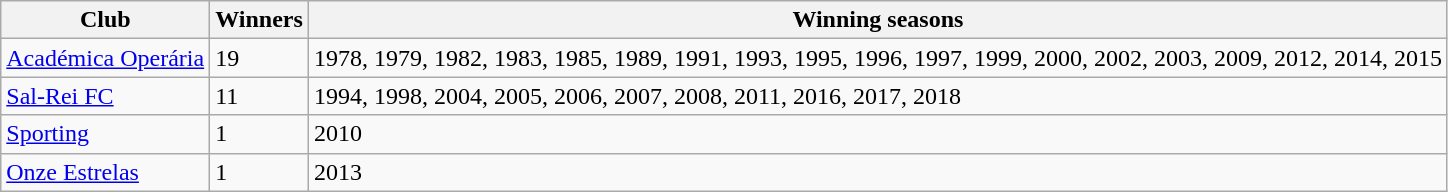<table class="wikitable">
<tr>
<th>Club</th>
<th>Winners</th>
<th>Winning seasons</th>
</tr>
<tr>
<td><a href='#'>Académica Operária</a></td>
<td>19</td>
<td>1978, 1979, 1982, 1983, 1985, 1989, 1991, 1993, 1995, 1996, 1997, 1999, 2000, 2002, 2003, 2009, 2012, 2014, 2015</td>
</tr>
<tr>
<td><a href='#'>Sal-Rei FC</a></td>
<td>11</td>
<td>1994, 1998, 2004, 2005, 2006, 2007, 2008, 2011, 2016, 2017, 2018</td>
</tr>
<tr>
<td><a href='#'>Sporting</a></td>
<td>1</td>
<td>2010</td>
</tr>
<tr>
<td><a href='#'>Onze Estrelas</a></td>
<td>1</td>
<td>2013</td>
</tr>
</table>
